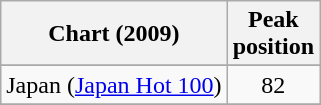<table class="wikitable">
<tr>
<th>Chart (2009)</th>
<th>Peak<br>position</th>
</tr>
<tr>
</tr>
<tr>
<td>Japan (<a href='#'>Japan Hot 100</a>)</td>
<td style="text-align:center;">82</td>
</tr>
<tr>
</tr>
<tr>
</tr>
</table>
